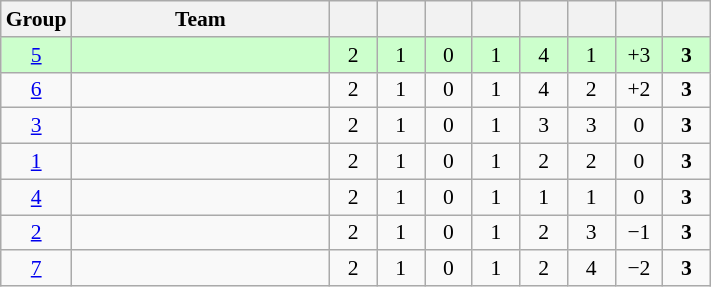<table class="wikitable" style="text-align: center; font-size: 90%;">
<tr>
<th width="25">Group</th>
<th width="165">Team</th>
<th width="25"></th>
<th width="25"></th>
<th width="25"></th>
<th width="25"></th>
<th width="25"></th>
<th width="25"></th>
<th width="25"></th>
<th width="25"></th>
</tr>
<tr bgcolor="ccffcc">
<td><a href='#'>5</a></td>
<td align=left></td>
<td>2</td>
<td>1</td>
<td>0</td>
<td>1</td>
<td>4</td>
<td>1</td>
<td>+3</td>
<td><strong>3</strong></td>
</tr>
<tr>
<td><a href='#'>6</a></td>
<td align=left></td>
<td>2</td>
<td>1</td>
<td>0</td>
<td>1</td>
<td>4</td>
<td>2</td>
<td>+2</td>
<td><strong>3</strong></td>
</tr>
<tr>
<td><a href='#'>3</a></td>
<td align=left></td>
<td>2</td>
<td>1</td>
<td>0</td>
<td>1</td>
<td>3</td>
<td>3</td>
<td>0</td>
<td><strong>3</strong></td>
</tr>
<tr>
<td><a href='#'>1</a></td>
<td align=left></td>
<td>2</td>
<td>1</td>
<td>0</td>
<td>1</td>
<td>2</td>
<td>2</td>
<td>0</td>
<td><strong>3</strong></td>
</tr>
<tr>
<td><a href='#'>4</a></td>
<td align=left></td>
<td>2</td>
<td>1</td>
<td>0</td>
<td>1</td>
<td>1</td>
<td>1</td>
<td>0</td>
<td><strong>3</strong></td>
</tr>
<tr>
<td><a href='#'>2</a></td>
<td align=left></td>
<td>2</td>
<td>1</td>
<td>0</td>
<td>1</td>
<td>2</td>
<td>3</td>
<td>−1</td>
<td><strong>3</strong></td>
</tr>
<tr>
<td><a href='#'>7</a></td>
<td align=left></td>
<td>2</td>
<td>1</td>
<td>0</td>
<td>1</td>
<td>2</td>
<td>4</td>
<td>−2</td>
<td><strong>3</strong></td>
</tr>
</table>
